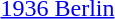<table>
<tr>
<td><a href='#'>1936 Berlin</a><br></td>
<td></td>
<td></td>
<td></td>
</tr>
<tr>
</tr>
</table>
